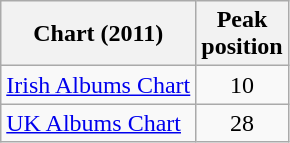<table class="wikitable sortable">
<tr>
<th>Chart (2011)</th>
<th>Peak<br>position</th>
</tr>
<tr>
<td><a href='#'>Irish Albums Chart</a></td>
<td style="text-align:center;">10</td>
</tr>
<tr>
<td><a href='#'>UK Albums Chart</a></td>
<td style="text-align:center;">28</td>
</tr>
</table>
